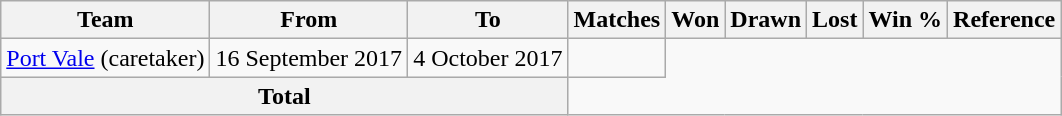<table class="wikitable" style="text-align: center">
<tr>
<th>Team</th>
<th>From</th>
<th class="unsortable">To</th>
<th>Matches</th>
<th>Won</th>
<th>Drawn</th>
<th>Lost</th>
<th>Win %</th>
<th>Reference</th>
</tr>
<tr>
<td align=left><a href='#'>Port Vale</a> (caretaker)</td>
<td align=left>16 September 2017</td>
<td align=left>4 October 2017<br></td>
<td></td>
</tr>
<tr>
<th colspan=3>Total<br></th>
</tr>
</table>
